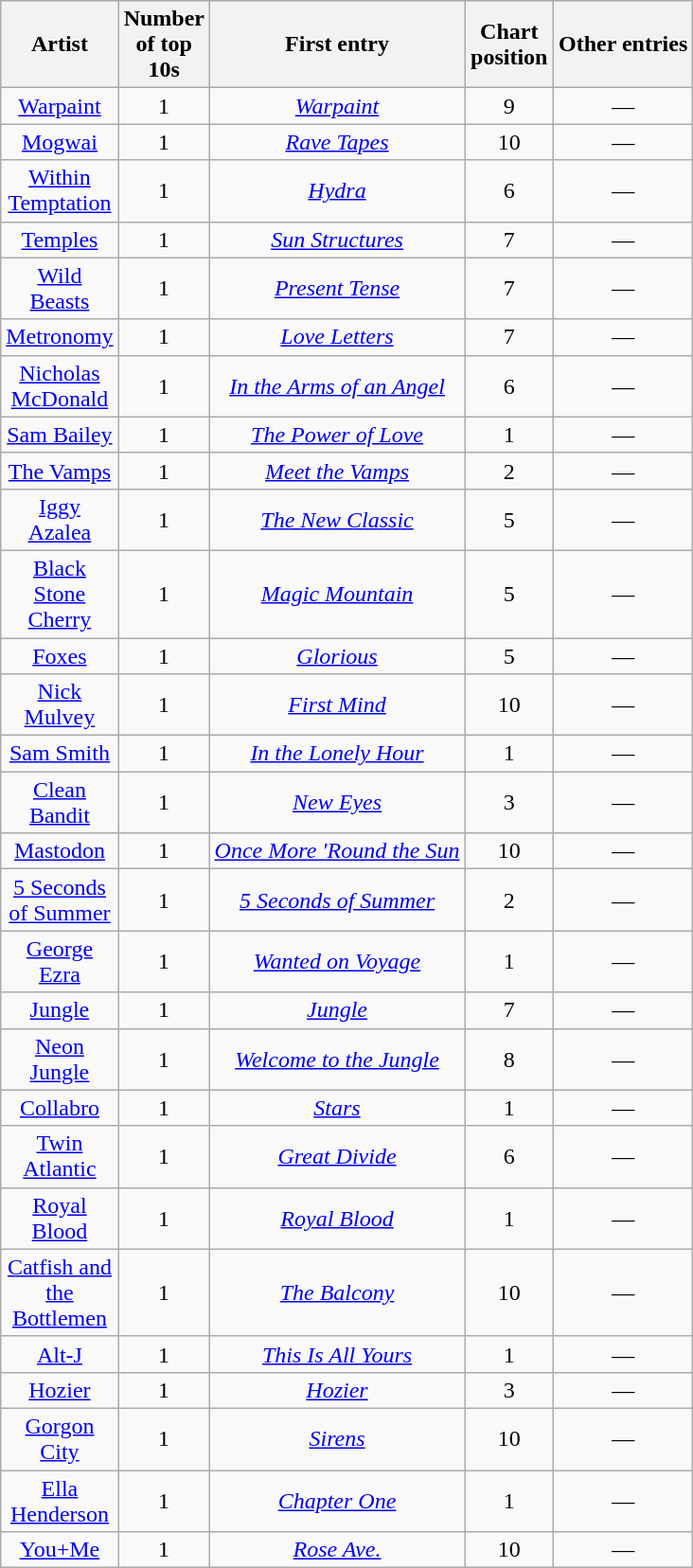<table class="wikitable sortable mw-collapsible mw-collapsed" style="text-align: center;">
<tr>
<th scope="col" style="width:55px;">Artist</th>
<th scope="col" style="width:55px;" data-sort-type="number">Number of top 10s</th>
<th scope="col" style="text-align:center;">First entry</th>
<th scope="col" style="width:55px;" data-sort-type="number">Chart position</th>
<th scope="col" style="text-align:center;">Other entries</th>
</tr>
<tr>
<td><a href='#'>Warpaint</a></td>
<td>1</td>
<td><em><a href='#'>Warpaint</a></em></td>
<td>9</td>
<td>—</td>
</tr>
<tr>
<td><a href='#'>Mogwai</a></td>
<td>1</td>
<td><em><a href='#'>Rave Tapes</a></em></td>
<td>10</td>
<td>—</td>
</tr>
<tr>
<td><a href='#'>Within Temptation</a></td>
<td>1</td>
<td><em><a href='#'>Hydra</a></em></td>
<td>6</td>
<td>—</td>
</tr>
<tr>
<td><a href='#'>Temples</a></td>
<td>1</td>
<td><em><a href='#'>Sun Structures</a></em></td>
<td>7</td>
<td>—</td>
</tr>
<tr>
<td><a href='#'>Wild Beasts</a></td>
<td>1</td>
<td><em><a href='#'>Present Tense</a></em></td>
<td>7</td>
<td>—</td>
</tr>
<tr>
<td><a href='#'>Metronomy</a></td>
<td>1</td>
<td><em><a href='#'>Love Letters</a></em></td>
<td>7</td>
<td>—</td>
</tr>
<tr>
<td><a href='#'>Nicholas McDonald</a></td>
<td>1</td>
<td><em><a href='#'>In the Arms of an Angel</a></em></td>
<td>6</td>
<td>—</td>
</tr>
<tr>
<td><a href='#'>Sam Bailey</a></td>
<td>1</td>
<td><em><a href='#'>The Power of Love</a></em></td>
<td>1</td>
<td>—</td>
</tr>
<tr>
<td><a href='#'>The Vamps</a></td>
<td>1</td>
<td><em><a href='#'>Meet the Vamps</a></em></td>
<td>2</td>
<td>—</td>
</tr>
<tr>
<td><a href='#'>Iggy Azalea</a></td>
<td>1</td>
<td><em><a href='#'>The New Classic</a></em></td>
<td>5</td>
<td>—</td>
</tr>
<tr>
<td><a href='#'>Black Stone Cherry</a></td>
<td>1</td>
<td><em><a href='#'>Magic Mountain</a></em></td>
<td>5</td>
<td>—</td>
</tr>
<tr>
<td><a href='#'>Foxes</a></td>
<td>1</td>
<td><em><a href='#'>Glorious</a></em></td>
<td>5</td>
<td>—</td>
</tr>
<tr>
<td><a href='#'>Nick Mulvey</a></td>
<td>1</td>
<td><em><a href='#'>First Mind</a></em></td>
<td>10</td>
<td>—</td>
</tr>
<tr>
<td><a href='#'>Sam Smith</a></td>
<td>1</td>
<td><em><a href='#'>In the Lonely Hour</a></em></td>
<td>1</td>
<td>—</td>
</tr>
<tr>
<td><a href='#'>Clean Bandit</a></td>
<td>1</td>
<td><em><a href='#'>New Eyes</a></em></td>
<td>3</td>
<td>—</td>
</tr>
<tr>
<td><a href='#'>Mastodon</a></td>
<td>1</td>
<td><em><a href='#'>Once More 'Round the Sun</a></em></td>
<td>10</td>
<td>—</td>
</tr>
<tr>
<td><a href='#'>5 Seconds of Summer</a></td>
<td>1</td>
<td><em><a href='#'>5 Seconds of Summer</a></em></td>
<td>2</td>
<td>—</td>
</tr>
<tr>
<td><a href='#'>George Ezra</a></td>
<td>1</td>
<td><em><a href='#'>Wanted on Voyage</a></em></td>
<td>1</td>
<td>—</td>
</tr>
<tr>
<td><a href='#'>Jungle</a></td>
<td>1</td>
<td><em><a href='#'>Jungle</a></em></td>
<td>7</td>
<td>—</td>
</tr>
<tr>
<td><a href='#'>Neon Jungle</a></td>
<td>1</td>
<td><em><a href='#'>Welcome to the Jungle</a></em></td>
<td>8</td>
<td>—</td>
</tr>
<tr>
<td><a href='#'>Collabro</a></td>
<td>1</td>
<td><em><a href='#'>Stars</a></em></td>
<td>1</td>
<td>—</td>
</tr>
<tr>
<td><a href='#'>Twin Atlantic</a></td>
<td>1</td>
<td><em><a href='#'>Great Divide</a></em></td>
<td>6</td>
<td>—</td>
</tr>
<tr>
<td><a href='#'>Royal Blood</a></td>
<td>1</td>
<td><em><a href='#'>Royal Blood</a></em></td>
<td>1</td>
<td>—</td>
</tr>
<tr>
<td><a href='#'>Catfish and the Bottlemen</a></td>
<td>1</td>
<td><em><a href='#'>The Balcony</a></em></td>
<td>10</td>
<td>—</td>
</tr>
<tr>
<td><a href='#'>Alt-J</a></td>
<td>1</td>
<td><em><a href='#'>This Is All Yours</a></em></td>
<td>1</td>
<td>—</td>
</tr>
<tr>
<td><a href='#'>Hozier</a></td>
<td>1</td>
<td><em><a href='#'>Hozier</a></em></td>
<td>3</td>
<td>—</td>
</tr>
<tr>
<td><a href='#'>Gorgon City</a></td>
<td>1</td>
<td><em><a href='#'>Sirens</a></em></td>
<td>10</td>
<td>—</td>
</tr>
<tr>
<td><a href='#'>Ella Henderson</a></td>
<td>1</td>
<td><em><a href='#'>Chapter One</a></em></td>
<td>1</td>
<td>—</td>
</tr>
<tr>
<td><a href='#'>You+Me</a></td>
<td>1</td>
<td><em><a href='#'>Rose Ave.</a></em></td>
<td>10</td>
<td>—</td>
</tr>
</table>
